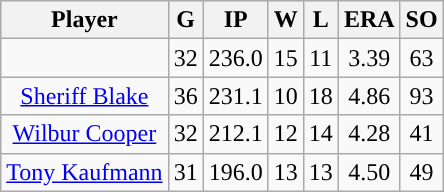<table class="wikitable sortable" style="text-align:center;">
<tr>
<th>Player</th>
<th>G</th>
<th>IP</th>
<th>W</th>
<th>L</th>
<th>ERA</th>
<th>SO</th>
</tr>
<tr>
<td></td>
<td>32</td>
<td>236.0</td>
<td>15</td>
<td>11</td>
<td>3.39</td>
<td>63</td>
</tr>
<tr>
<td><a href='#'>Sheriff Blake</a></td>
<td>36</td>
<td>231.1</td>
<td>10</td>
<td>18</td>
<td>4.86</td>
<td>93</td>
</tr>
<tr>
<td><a href='#'>Wilbur Cooper</a></td>
<td>32</td>
<td>212.1</td>
<td>12</td>
<td>14</td>
<td>4.28</td>
<td>41</td>
</tr>
<tr>
<td><a href='#'>Tony Kaufmann</a></td>
<td>31</td>
<td>196.0</td>
<td>13</td>
<td>13</td>
<td>4.50</td>
<td>49</td>
</tr>
</table>
